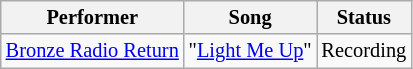<table class="wikitable" style="font-size: 85%">
<tr>
<th>Performer</th>
<th>Song</th>
<th>Status</th>
</tr>
<tr>
<td> <a href='#'>Bronze Radio Return</a></td>
<td>"<a href='#'>Light Me Up</a>"</td>
<td>Recording</td>
</tr>
</table>
